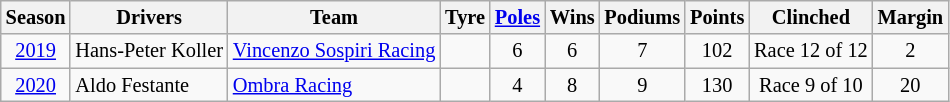<table class="sortable wikitable" style="font-size:85%; text-align:center;">
<tr>
<th scope="col">Season</th>
<th scope="col">Drivers</th>
<th scope="col">Team</th>
<th scope="col">Tyre</th>
<th scope="col"><a href='#'>Poles</a></th>
<th scope="col">Wins</th>
<th scope="col">Podiums</th>
<th scope="col">Points</th>
<th scope="col">Clinched</th>
<th scope="col">Margin</th>
</tr>
<tr>
<td><a href='#'>2019</a></td>
<td align="left"> Hans-Peter Koller</td>
<td align="left"> <a href='#'>Vincenzo Sospiri Racing</a></td>
<td></td>
<td>6</td>
<td>6</td>
<td>7</td>
<td>102</td>
<td>Race 12 of 12</td>
<td>2</td>
</tr>
<tr>
<td><a href='#'>2020</a></td>
<td align="left"> Aldo Festante</td>
<td align="left"> <a href='#'>Ombra Racing</a></td>
<td></td>
<td>4</td>
<td>8</td>
<td>9</td>
<td>130</td>
<td>Race 9 of 10</td>
<td>20</td>
</tr>
</table>
